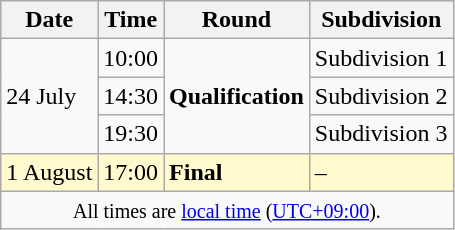<table class="wikitable">
<tr>
<th>Date</th>
<th>Time</th>
<th>Round</th>
<th>Subdivision</th>
</tr>
<tr>
<td rowspan=3>24 July</td>
<td>10:00</td>
<td rowspan=3><strong>Qualification</strong></td>
<td>Subdivision 1</td>
</tr>
<tr>
<td>14:30</td>
<td>Subdivision 2</td>
</tr>
<tr>
<td>19:30</td>
<td>Subdivision 3</td>
</tr>
<tr style=background:lemonchiffon>
<td>1 August</td>
<td>17:00</td>
<td><strong>Final</strong></td>
<td>–</td>
</tr>
<tr>
<td colspan=4 align=center><small>All times are <a href='#'>local time</a> (<a href='#'>UTC+09:00</a>).</small></td>
</tr>
</table>
